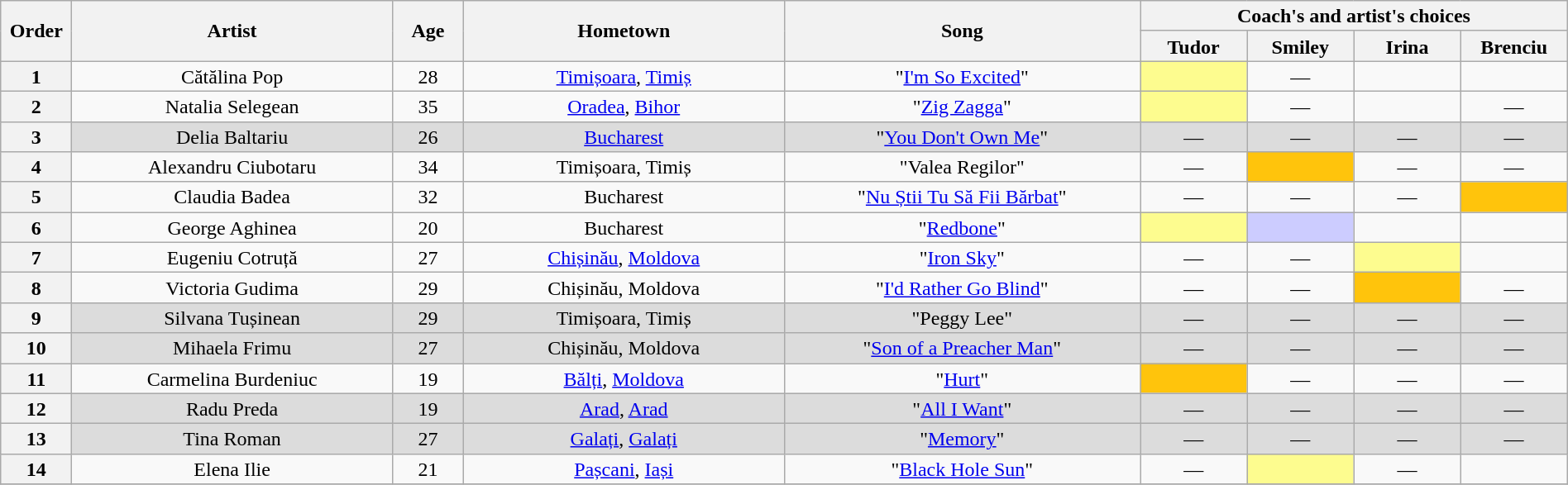<table class="wikitable" style="text-align:center; line-height:17px; width:100%;">
<tr>
<th scope="col" rowspan="2" style="width:04%;">Order</th>
<th scope="col" rowspan="2" style="width:18%;">Artist</th>
<th scope="col" rowspan="2" style="width:04%;">Age</th>
<th scope="col" rowspan="2" style="width:18%;">Hometown</th>
<th scope="col" rowspan="2" style="width:20%;">Song</th>
<th scope="col" colspan="4" style="width:24%;">Coach's and artist's choices</th>
</tr>
<tr>
<th style="width:06%;">Tudor</th>
<th style="width:06%;">Smiley</th>
<th style="width:06%;">Irina</th>
<th style="width:06%;">Brenciu</th>
</tr>
<tr>
<th>1</th>
<td>Cătălina Pop</td>
<td>28</td>
<td><a href='#'>Timișoara</a>, <a href='#'>Timiș</a></td>
<td>"<a href='#'>I'm So Excited</a>"</td>
<td style="background:#FDFC8F;"></td>
<td>—</td>
<td></td>
<td></td>
</tr>
<tr>
<th>2</th>
<td>Natalia Selegean</td>
<td>35</td>
<td><a href='#'>Oradea</a>, <a href='#'>Bihor</a></td>
<td>"<a href='#'>Zig Zagga</a>"</td>
<td style="background:#FDFC8F;"></td>
<td>—</td>
<td></td>
<td>—</td>
</tr>
<tr style="background:#DCDCDC;">
<th>3</th>
<td>Delia Baltariu</td>
<td>26</td>
<td><a href='#'>Bucharest</a></td>
<td>"<a href='#'>You Don't Own Me</a>"</td>
<td>—</td>
<td>—</td>
<td>—</td>
<td>—</td>
</tr>
<tr>
<th>4</th>
<td>Alexandru Ciubotaru</td>
<td>34</td>
<td>Timișoara, Timiș</td>
<td>"Valea Regilor"</td>
<td>—</td>
<td style="background:#FFC40C;"></td>
<td>—</td>
<td>—</td>
</tr>
<tr>
<th>5</th>
<td>Claudia Badea</td>
<td>32</td>
<td>Bucharest</td>
<td>"<a href='#'>Nu Știi Tu Să Fii Bărbat</a>"</td>
<td>—</td>
<td>—</td>
<td>—</td>
<td style="background:#FFC40C;"></td>
</tr>
<tr>
<th>6</th>
<td>George Aghinea</td>
<td>20</td>
<td>Bucharest</td>
<td>"<a href='#'>Redbone</a>"</td>
<td style="background:#FDFC8F;"></td>
<td bgcolor="#CCCCFF"><strong></strong></td>
<td></td>
<td></td>
</tr>
<tr>
<th>7</th>
<td>Eugeniu Cotruță</td>
<td>27</td>
<td><a href='#'>Chișinău</a>, <a href='#'>Moldova</a></td>
<td>"<a href='#'>Iron Sky</a>"</td>
<td>—</td>
<td>—</td>
<td style="background:#FDFC8F;"></td>
<td></td>
</tr>
<tr>
<th>8</th>
<td>Victoria Gudima</td>
<td>29</td>
<td>Chișinău, Moldova</td>
<td>"<a href='#'>I'd Rather Go Blind</a>"</td>
<td>—</td>
<td>—</td>
<td style="background:#FFC40C;"></td>
<td>—</td>
</tr>
<tr style="background:#DCDCDC;">
<th>9</th>
<td>Silvana Tușinean</td>
<td>29</td>
<td>Timișoara, Timiș</td>
<td>"Peggy Lee"</td>
<td>—</td>
<td>—</td>
<td>—</td>
<td>—</td>
</tr>
<tr style="background:#DCDCDC;">
<th>10</th>
<td>Mihaela Frimu</td>
<td>27</td>
<td>Chișinău, Moldova</td>
<td>"<a href='#'>Son of a Preacher Man</a>"</td>
<td>—</td>
<td>—</td>
<td>—</td>
<td>—</td>
</tr>
<tr>
<th>11</th>
<td>Carmelina Burdeniuc</td>
<td>19</td>
<td><a href='#'>Bălți</a>, <a href='#'>Moldova</a></td>
<td>"<a href='#'>Hurt</a>"</td>
<td style="background:#FFC40C;"></td>
<td>—</td>
<td>—</td>
<td>—</td>
</tr>
<tr style="background:#DCDCDC;">
<th>12</th>
<td>Radu Preda</td>
<td>19</td>
<td><a href='#'>Arad</a>, <a href='#'>Arad</a></td>
<td>"<a href='#'>All I Want</a>"</td>
<td>—</td>
<td>—</td>
<td>—</td>
<td>—</td>
</tr>
<tr style="background:#DCDCDC;">
<th>13</th>
<td>Tina Roman</td>
<td>27</td>
<td><a href='#'>Galați</a>, <a href='#'>Galați</a></td>
<td>"<a href='#'>Memory</a>"</td>
<td>—</td>
<td>—</td>
<td>—</td>
<td>—</td>
</tr>
<tr>
<th>14</th>
<td>Elena Ilie</td>
<td>21</td>
<td><a href='#'>Pașcani</a>, <a href='#'>Iași</a></td>
<td>"<a href='#'>Black Hole Sun</a>"</td>
<td>—</td>
<td style="background:#FDFC8F;"></td>
<td>—</td>
<td></td>
</tr>
<tr>
</tr>
</table>
